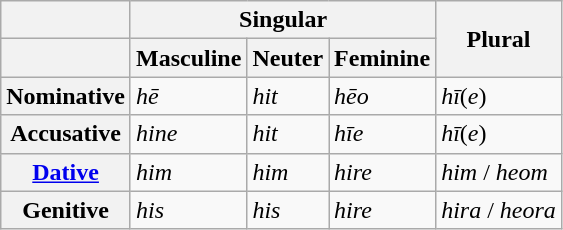<table class="wikitable">
<tr>
<th></th>
<th colspan="3">Singular</th>
<th rowspan="2">Plural</th>
</tr>
<tr>
<th></th>
<th>Masculine</th>
<th>Neuter</th>
<th>Feminine</th>
</tr>
<tr>
<th>Nominative</th>
<td><em>hē</em></td>
<td><em>hit</em></td>
<td><em>hēo</em></td>
<td><em>hī</em>(<em>e</em>)</td>
</tr>
<tr>
<th>Accusative</th>
<td><em>hine</em></td>
<td><em>hit</em></td>
<td><em>hīe</em></td>
<td><em>hī</em>(<em>e</em>)</td>
</tr>
<tr>
<th><a href='#'>Dative</a></th>
<td><em>him</em></td>
<td><em>him</em></td>
<td><em>hire</em></td>
<td><em>him</em> / <em>heom</em></td>
</tr>
<tr>
<th>Genitive</th>
<td><em>his</em></td>
<td><em>his</em></td>
<td><em>hire</em></td>
<td><em>hira</em> / <em>heora</em></td>
</tr>
</table>
